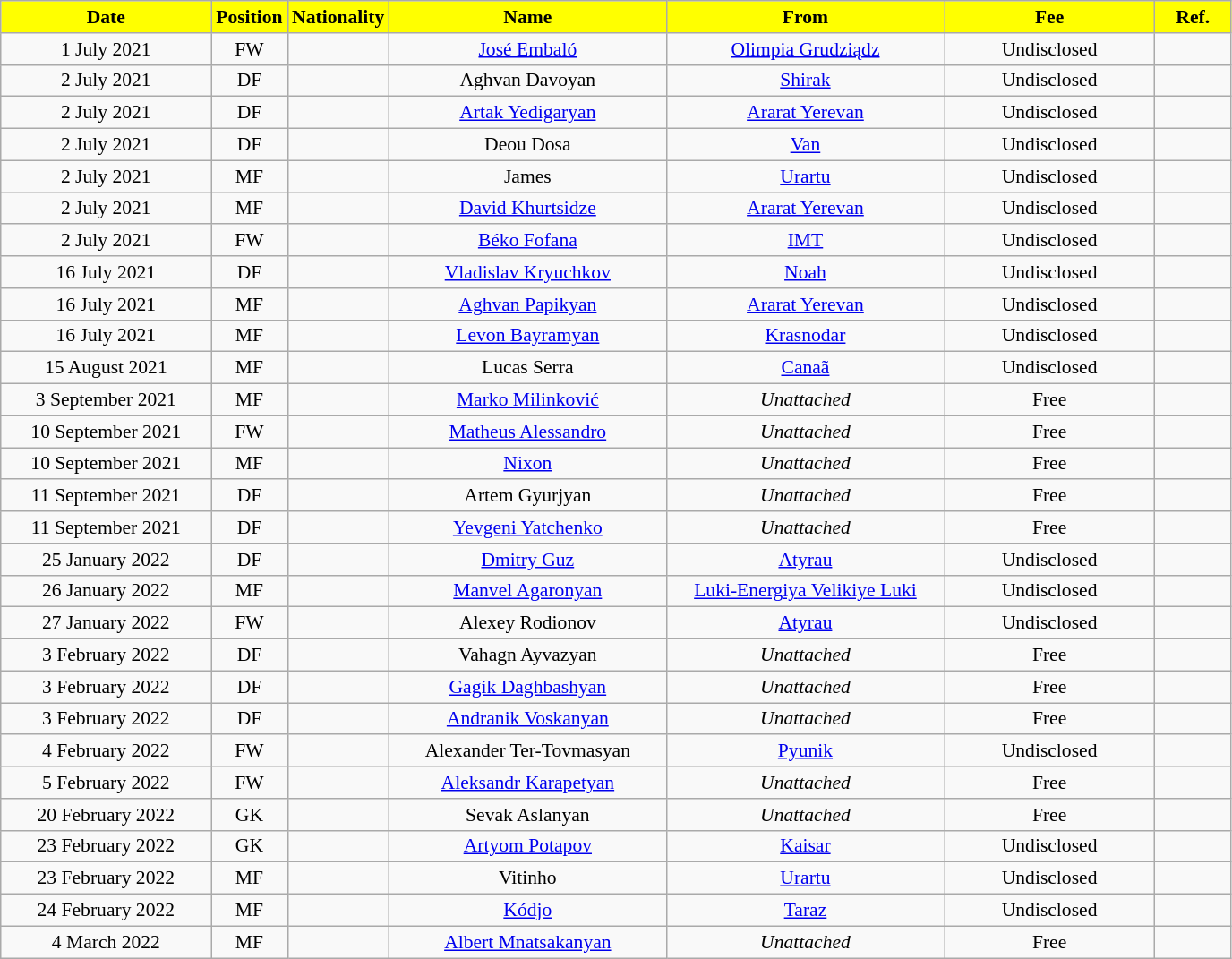<table class="wikitable"  style="text-align:center; font-size:90%; ">
<tr>
<th style="background:yellow; color:#000000; width:150px;">Date</th>
<th style="background:yellow; color:#000000; width:50px;">Position</th>
<th style="background:yellow; color:#000000; width:50px;">Nationality</th>
<th style="background:yellow; color:#000000; width:200px;">Name</th>
<th style="background:yellow; color:#000000; width:200px;">From</th>
<th style="background:yellow; color:#000000; width:150px;">Fee</th>
<th style="background:yellow; color:#000000; width:50px;">Ref.</th>
</tr>
<tr>
<td>1 July 2021</td>
<td>FW</td>
<td></td>
<td><a href='#'>José Embaló</a></td>
<td><a href='#'>Olimpia Grudziądz</a></td>
<td>Undisclosed</td>
<td></td>
</tr>
<tr>
<td>2 July 2021</td>
<td>DF</td>
<td></td>
<td>Aghvan Davoyan</td>
<td><a href='#'>Shirak</a></td>
<td>Undisclosed</td>
<td></td>
</tr>
<tr>
<td>2 July 2021</td>
<td>DF</td>
<td></td>
<td><a href='#'>Artak Yedigaryan</a></td>
<td><a href='#'>Ararat Yerevan</a></td>
<td>Undisclosed</td>
<td></td>
</tr>
<tr>
<td>2 July 2021</td>
<td>DF</td>
<td></td>
<td>Deou Dosa</td>
<td><a href='#'>Van</a></td>
<td>Undisclosed</td>
<td></td>
</tr>
<tr>
<td>2 July 2021</td>
<td>MF</td>
<td></td>
<td>James</td>
<td><a href='#'>Urartu</a></td>
<td>Undisclosed</td>
<td></td>
</tr>
<tr>
<td>2 July 2021</td>
<td>MF</td>
<td></td>
<td><a href='#'>David Khurtsidze</a></td>
<td><a href='#'>Ararat Yerevan</a></td>
<td>Undisclosed</td>
<td></td>
</tr>
<tr>
<td>2 July 2021</td>
<td>FW</td>
<td></td>
<td><a href='#'>Béko Fofana</a></td>
<td><a href='#'>IMT</a></td>
<td>Undisclosed</td>
<td></td>
</tr>
<tr>
<td>16 July 2021</td>
<td>DF</td>
<td></td>
<td><a href='#'>Vladislav Kryuchkov</a></td>
<td><a href='#'>Noah</a></td>
<td>Undisclosed</td>
<td></td>
</tr>
<tr>
<td>16 July 2021</td>
<td>MF</td>
<td></td>
<td><a href='#'>Aghvan Papikyan</a></td>
<td><a href='#'>Ararat Yerevan</a></td>
<td>Undisclosed</td>
<td></td>
</tr>
<tr>
<td>16 July 2021</td>
<td>MF</td>
<td></td>
<td><a href='#'>Levon Bayramyan</a></td>
<td><a href='#'>Krasnodar</a></td>
<td>Undisclosed</td>
<td></td>
</tr>
<tr>
<td>15 August 2021</td>
<td>MF</td>
<td></td>
<td>Lucas Serra</td>
<td><a href='#'>Canaã</a></td>
<td>Undisclosed</td>
<td></td>
</tr>
<tr>
<td>3 September 2021</td>
<td>MF</td>
<td></td>
<td><a href='#'>Marko Milinković</a></td>
<td><em>Unattached</em></td>
<td>Free</td>
<td></td>
</tr>
<tr>
<td>10 September 2021</td>
<td>FW</td>
<td></td>
<td><a href='#'>Matheus Alessandro</a></td>
<td><em>Unattached</em></td>
<td>Free</td>
<td></td>
</tr>
<tr>
<td>10 September 2021</td>
<td>MF</td>
<td></td>
<td><a href='#'>Nixon</a></td>
<td><em>Unattached</em></td>
<td>Free</td>
<td></td>
</tr>
<tr>
<td>11 September 2021</td>
<td>DF</td>
<td></td>
<td>Artem Gyurjyan</td>
<td><em>Unattached</em></td>
<td>Free</td>
<td></td>
</tr>
<tr>
<td>11 September 2021</td>
<td>DF</td>
<td></td>
<td><a href='#'>Yevgeni Yatchenko</a></td>
<td><em>Unattached</em></td>
<td>Free</td>
<td></td>
</tr>
<tr>
<td>25 January 2022</td>
<td>DF</td>
<td></td>
<td><a href='#'>Dmitry Guz</a></td>
<td><a href='#'>Atyrau</a></td>
<td>Undisclosed</td>
<td></td>
</tr>
<tr>
<td>26 January 2022</td>
<td>MF</td>
<td></td>
<td><a href='#'>Manvel Agaronyan</a></td>
<td><a href='#'>Luki-Energiya Velikiye Luki</a></td>
<td>Undisclosed</td>
<td></td>
</tr>
<tr>
<td>27 January 2022</td>
<td>FW</td>
<td></td>
<td>Alexey Rodionov</td>
<td><a href='#'>Atyrau</a></td>
<td>Undisclosed</td>
<td></td>
</tr>
<tr>
<td>3 February 2022</td>
<td>DF</td>
<td></td>
<td>Vahagn Ayvazyan</td>
<td><em>Unattached</em></td>
<td>Free</td>
<td></td>
</tr>
<tr>
<td>3 February 2022</td>
<td>DF</td>
<td></td>
<td><a href='#'>Gagik Daghbashyan</a></td>
<td><em>Unattached</em></td>
<td>Free</td>
<td></td>
</tr>
<tr>
<td>3 February 2022</td>
<td>DF</td>
<td></td>
<td><a href='#'>Andranik Voskanyan</a></td>
<td><em>Unattached</em></td>
<td>Free</td>
<td></td>
</tr>
<tr>
<td>4 February 2022</td>
<td>FW</td>
<td></td>
<td>Alexander Ter-Tovmasyan</td>
<td><a href='#'>Pyunik</a></td>
<td>Undisclosed</td>
<td></td>
</tr>
<tr>
<td>5 February 2022</td>
<td>FW</td>
<td></td>
<td><a href='#'>Aleksandr Karapetyan</a></td>
<td><em>Unattached</em></td>
<td>Free</td>
<td></td>
</tr>
<tr>
<td>20 February 2022</td>
<td>GK</td>
<td></td>
<td>Sevak Aslanyan</td>
<td><em>Unattached</em></td>
<td>Free</td>
<td></td>
</tr>
<tr>
<td>23 February 2022</td>
<td>GK</td>
<td></td>
<td><a href='#'>Artyom Potapov</a></td>
<td><a href='#'>Kaisar</a></td>
<td>Undisclosed</td>
<td></td>
</tr>
<tr>
<td>23 February 2022</td>
<td>MF</td>
<td></td>
<td>Vitinho</td>
<td><a href='#'>Urartu</a></td>
<td>Undisclosed</td>
<td></td>
</tr>
<tr>
<td>24 February 2022</td>
<td>MF</td>
<td></td>
<td><a href='#'>Kódjo</a></td>
<td><a href='#'>Taraz</a></td>
<td>Undisclosed</td>
<td></td>
</tr>
<tr>
<td>4 March 2022</td>
<td>MF</td>
<td></td>
<td><a href='#'>Albert Mnatsakanyan</a></td>
<td><em>Unattached</em></td>
<td>Free</td>
<td></td>
</tr>
</table>
